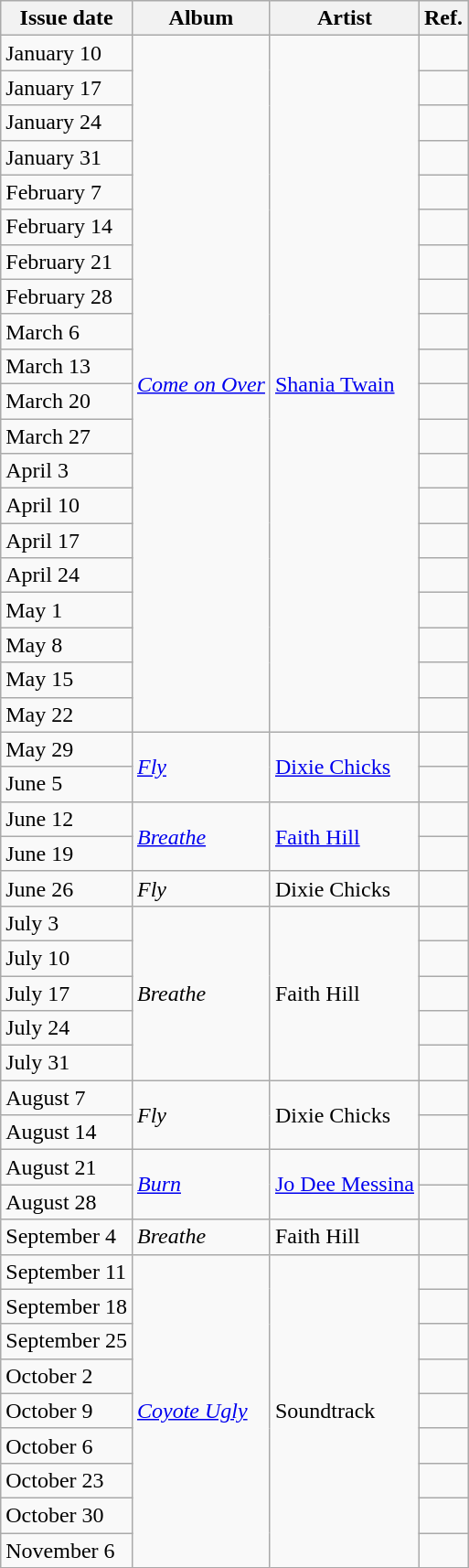<table class="wikitable">
<tr>
<th>Issue date</th>
<th>Album</th>
<th>Artist</th>
<th>Ref.</th>
</tr>
<tr>
<td>January 10</td>
<td rowspan="20"><em><a href='#'>Come on Over</a></em></td>
<td rowspan="20"><a href='#'>Shania Twain</a></td>
<td align=center></td>
</tr>
<tr>
<td>January 17</td>
<td></td>
</tr>
<tr>
<td>January 24</td>
<td></td>
</tr>
<tr>
<td>January 31</td>
<td></td>
</tr>
<tr>
<td>February 7</td>
<td></td>
</tr>
<tr>
<td>February 14</td>
<td></td>
</tr>
<tr>
<td>February 21</td>
<td></td>
</tr>
<tr>
<td>February 28</td>
<td></td>
</tr>
<tr>
<td>March 6</td>
<td></td>
</tr>
<tr>
<td>March 13</td>
<td></td>
</tr>
<tr>
<td>March 20</td>
<td></td>
</tr>
<tr>
<td>March 27</td>
<td></td>
</tr>
<tr>
<td>April 3</td>
<td></td>
</tr>
<tr>
<td>April 10</td>
<td></td>
</tr>
<tr>
<td>April 17</td>
<td></td>
</tr>
<tr>
<td>April 24</td>
<td></td>
</tr>
<tr>
<td>May 1</td>
<td></td>
</tr>
<tr>
<td>May 8</td>
<td></td>
</tr>
<tr>
<td>May 15</td>
<td></td>
</tr>
<tr>
<td>May 22</td>
<td></td>
</tr>
<tr>
<td>May 29</td>
<td rowspan="2"><em><a href='#'>Fly</a></em></td>
<td rowspan="2"><a href='#'>Dixie Chicks</a></td>
<td></td>
</tr>
<tr>
<td>June 5</td>
<td></td>
</tr>
<tr>
<td>June 12</td>
<td rowspan="2"><em><a href='#'>Breathe</a></em></td>
<td rowspan="2"><a href='#'>Faith Hill</a></td>
<td></td>
</tr>
<tr>
<td>June 19</td>
<td></td>
</tr>
<tr>
<td>June 26</td>
<td><em>Fly</em></td>
<td>Dixie Chicks</td>
<td></td>
</tr>
<tr>
<td>July 3</td>
<td rowspan="5"><em>Breathe</em></td>
<td rowspan="5">Faith Hill</td>
<td></td>
</tr>
<tr>
<td>July 10</td>
<td></td>
</tr>
<tr>
<td>July 17</td>
<td></td>
</tr>
<tr>
<td>July 24</td>
<td></td>
</tr>
<tr>
<td>July 31</td>
<td></td>
</tr>
<tr>
<td>August 7</td>
<td rowspan="2"><em>Fly</em></td>
<td rowspan="2">Dixie Chicks</td>
<td></td>
</tr>
<tr>
<td>August 14</td>
<td></td>
</tr>
<tr>
<td>August 21</td>
<td rowspan="2"><em><a href='#'>Burn</a></em></td>
<td rowspan="2"><a href='#'>Jo Dee Messina</a></td>
<td></td>
</tr>
<tr>
<td>August 28</td>
<td></td>
</tr>
<tr>
<td>September 4</td>
<td><em>Breathe</em></td>
<td>Faith Hill</td>
<td></td>
</tr>
<tr>
<td>September 11</td>
<td rowspan="9"><em><a href='#'>Coyote Ugly</a></em></td>
<td rowspan="9">Soundtrack</td>
<td></td>
</tr>
<tr>
<td>September 18</td>
<td></td>
</tr>
<tr>
<td>September 25</td>
<td></td>
</tr>
<tr>
<td>October 2</td>
<td></td>
</tr>
<tr>
<td>October 9</td>
<td></td>
</tr>
<tr>
<td>October 6</td>
<td></td>
</tr>
<tr>
<td>October 23</td>
<td></td>
</tr>
<tr>
<td>October 30</td>
<td></td>
</tr>
<tr>
<td>November 6</td>
<td></td>
</tr>
</table>
